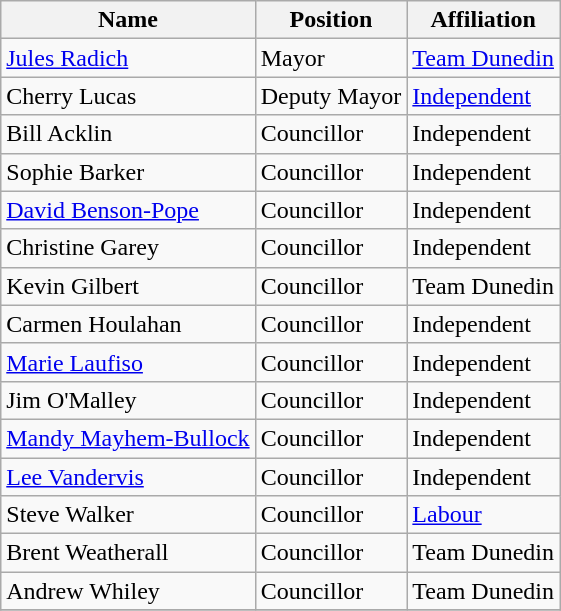<table class="wikitable">
<tr>
<th>Name</th>
<th>Position</th>
<th>Affiliation</th>
</tr>
<tr>
<td><a href='#'>Jules Radich</a></td>
<td>Mayor</td>
<td><a href='#'>Team Dunedin</a></td>
</tr>
<tr>
<td>Cherry Lucas</td>
<td>Deputy Mayor</td>
<td><a href='#'>Independent</a></td>
</tr>
<tr>
<td>Bill Acklin</td>
<td>Councillor</td>
<td>Independent</td>
</tr>
<tr>
<td>Sophie Barker</td>
<td>Councillor</td>
<td>Independent</td>
</tr>
<tr>
<td><a href='#'>David Benson-Pope</a></td>
<td>Councillor</td>
<td>Independent</td>
</tr>
<tr>
<td>Christine Garey</td>
<td>Councillor</td>
<td>Independent</td>
</tr>
<tr>
<td>Kevin Gilbert</td>
<td>Councillor</td>
<td>Team Dunedin</td>
</tr>
<tr>
<td>Carmen Houlahan</td>
<td>Councillor</td>
<td>Independent</td>
</tr>
<tr>
<td><a href='#'>Marie Laufiso</a></td>
<td>Councillor</td>
<td>Independent</td>
</tr>
<tr>
<td>Jim O'Malley</td>
<td>Councillor</td>
<td>Independent</td>
</tr>
<tr>
<td><a href='#'>Mandy Mayhem-Bullock</a></td>
<td>Councillor</td>
<td>Independent</td>
</tr>
<tr>
<td><a href='#'>Lee Vandervis</a></td>
<td>Councillor</td>
<td>Independent</td>
</tr>
<tr>
<td>Steve Walker</td>
<td>Councillor</td>
<td><a href='#'>Labour</a></td>
</tr>
<tr>
<td>Brent Weatherall</td>
<td>Councillor</td>
<td>Team Dunedin</td>
</tr>
<tr>
<td>Andrew Whiley</td>
<td>Councillor</td>
<td>Team Dunedin</td>
</tr>
<tr>
</tr>
</table>
